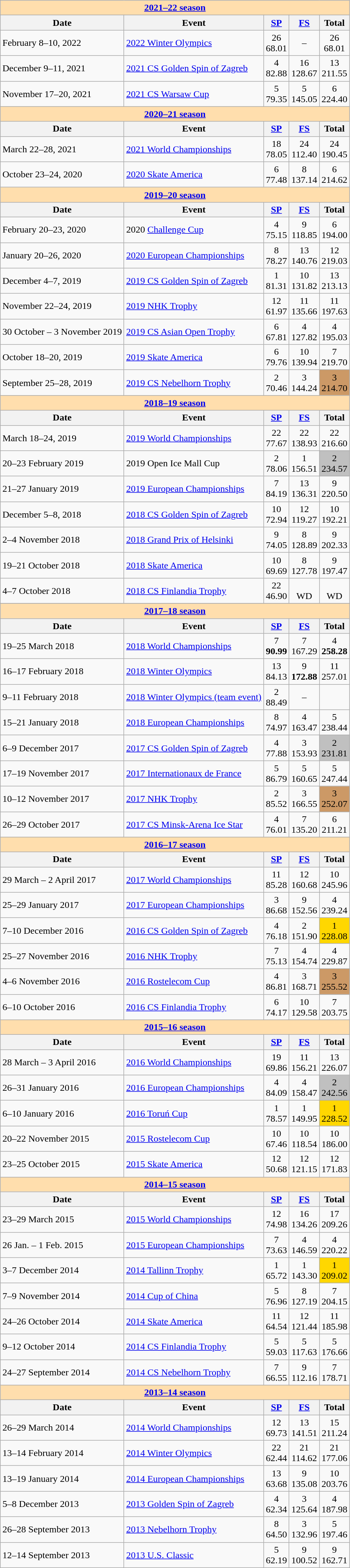<table class="wikitable">
<tr>
<td style="background-color: #ffdead; " colspan=5 align=center><a href='#'><strong>2021–22 season</strong></a></td>
</tr>
<tr>
<th>Date</th>
<th>Event</th>
<th><a href='#'>SP</a></th>
<th><a href='#'>FS</a></th>
<th>Total</th>
</tr>
<tr>
<td>February 8–10, 2022</td>
<td><a href='#'>2022 Winter Olympics</a></td>
<td align=center>26 <br> 68.01</td>
<td align=center>–</td>
<td align=center>26 <br> 68.01</td>
</tr>
<tr>
<td>December 9–11, 2021</td>
<td><a href='#'>2021 CS Golden Spin of Zagreb</a></td>
<td align=center>4 <br> 82.88</td>
<td align=center>16 <br> 128.67</td>
<td align=center>13 <br> 211.55</td>
</tr>
<tr>
<td>November 17–20, 2021</td>
<td><a href='#'>2021 CS Warsaw Cup</a></td>
<td align=center>5 <br> 79.35</td>
<td align=center>5 <br> 145.05</td>
<td align=center>6 <br> 224.40</td>
</tr>
<tr>
<td style="background-color: #ffdead; " colspan=5 align=center><a href='#'><strong>2020–21 season</strong></a></td>
</tr>
<tr>
<th>Date</th>
<th>Event</th>
<th><a href='#'>SP</a></th>
<th><a href='#'>FS</a></th>
<th>Total</th>
</tr>
<tr>
<td>March 22–28, 2021</td>
<td><a href='#'>2021 World Championships</a></td>
<td align=center>18 <br> 78.05</td>
<td align=center>24 <br> 112.40</td>
<td align=center>24 <br> 190.45</td>
</tr>
<tr>
<td>October 23–24, 2020</td>
<td><a href='#'>2020 Skate America</a></td>
<td align=center>6 <br> 77.48</td>
<td align=center>8 <br> 137.14</td>
<td align=center>6 <br> 214.62</td>
</tr>
<tr>
<td style="background-color: #ffdead; " colspan=5 align=center><a href='#'><strong>2019–20 season</strong></a></td>
</tr>
<tr>
<th>Date</th>
<th>Event</th>
<th><a href='#'>SP</a></th>
<th><a href='#'>FS</a></th>
<th>Total</th>
</tr>
<tr>
<td>February 20–23, 2020</td>
<td>2020 <a href='#'>Challenge Cup</a></td>
<td align=center>4 <br> 75.15</td>
<td align=center>9 <br> 118.85</td>
<td align=center>6 <br> 194.00</td>
</tr>
<tr>
<td>January 20–26, 2020</td>
<td><a href='#'>2020 European Championships</a></td>
<td align=center>8 <br> 78.27</td>
<td align=center>13 <br> 140.76</td>
<td align=center>12 <br> 219.03</td>
</tr>
<tr>
<td>December 4–7, 2019</td>
<td><a href='#'>2019 CS Golden Spin of Zagreb</a></td>
<td align=center>1 <br> 81.31</td>
<td align=center>10 <br> 131.82</td>
<td align=center>13 <br> 213.13</td>
</tr>
<tr>
<td>November 22–24, 2019</td>
<td><a href='#'>2019 NHK Trophy</a></td>
<td align=center>12 <br> 61.97</td>
<td align=center>11 <br> 135.66</td>
<td align=center>11 <br> 197.63</td>
</tr>
<tr>
<td>30 October – 3 November 2019</td>
<td><a href='#'>2019 CS Asian Open Trophy</a></td>
<td align=center>6 <br> 67.81</td>
<td align=center>4 <br> 127.82</td>
<td align=center>4 <br> 195.03</td>
</tr>
<tr>
<td>October 18–20, 2019</td>
<td><a href='#'>2019 Skate America</a></td>
<td align=center>6 <br> 79.76</td>
<td align=center>10 <br> 139.94</td>
<td align=center>7 <br> 219.70</td>
</tr>
<tr>
<td>September 25–28, 2019</td>
<td><a href='#'>2019 CS Nebelhorn Trophy</a></td>
<td align=center>2 <br> 70.46</td>
<td align=center>3 <br> 144.24</td>
<td align=center bgcolor=cc9966>3 <br> 214.70</td>
</tr>
<tr>
<td style="background-color: #ffdead; " colspan=5 align=center><a href='#'><strong>2018–19 season</strong></a></td>
</tr>
<tr>
<th>Date</th>
<th>Event</th>
<th><a href='#'>SP</a></th>
<th><a href='#'>FS</a></th>
<th>Total</th>
</tr>
<tr>
<td>March 18–24, 2019</td>
<td><a href='#'>2019 World Championships</a></td>
<td align=center>22 <br> 77.67</td>
<td align=center>22 <br> 138.93</td>
<td align=center>22 <br> 216.60</td>
</tr>
<tr>
<td>20–23 February 2019</td>
<td>2019 Open Ice Mall Cup</td>
<td align=center>2 <br> 78.06</td>
<td align=center>1 <br> 156.51</td>
<td align=center bgcolor=silver>2 <br> 234.57</td>
</tr>
<tr>
<td>21–27 January 2019</td>
<td><a href='#'>2019 European Championships</a></td>
<td align=center>7 <br> 84.19</td>
<td align=center>13 <br> 136.31</td>
<td align=center>9 <br> 220.50</td>
</tr>
<tr>
<td>December 5–8, 2018</td>
<td><a href='#'>2018 CS Golden Spin of Zagreb</a></td>
<td align=center>10 <br> 72.94</td>
<td align=center>12 <br> 119.27</td>
<td align=center>10 <br> 192.21</td>
</tr>
<tr>
<td>2–4 November 2018</td>
<td><a href='#'>2018 Grand Prix of Helsinki</a></td>
<td align=center>9 <br> 74.05</td>
<td align=center>8 <br> 128.89</td>
<td align=center>9 <br> 202.33</td>
</tr>
<tr>
<td>19–21 October 2018</td>
<td><a href='#'>2018 Skate America</a></td>
<td align=center>10 <br> 69.69</td>
<td align=center>8 <br> 127.78</td>
<td align=center>9 <br> 197.47</td>
</tr>
<tr>
<td>4–7 October 2018</td>
<td><a href='#'>2018 CS Finlandia Trophy</a></td>
<td align=center>22 <br> 46.90</td>
<td align=center><br> WD</td>
<td align=center><br> WD</td>
</tr>
<tr>
</tr>
<tr>
<td style="background-color: #ffdead;" colspan=5 align=center><a href='#'><strong>2017–18 season</strong></a></td>
</tr>
<tr>
<th>Date</th>
<th>Event</th>
<th><a href='#'>SP</a></th>
<th><a href='#'>FS</a></th>
<th>Total</th>
</tr>
<tr>
<td>19–25 March 2018</td>
<td><a href='#'>2018 World Championships</a></td>
<td align=center>7 <br> <strong>90.99</strong></td>
<td align=center>7 <br> 167.29</td>
<td align=center>4 <br> <strong>258.28</strong></td>
</tr>
<tr>
<td>16–17 February 2018</td>
<td><a href='#'>2018 Winter Olympics</a></td>
<td align=center>13 <br> 84.13</td>
<td align=center>9 <br> <strong>172.88</strong></td>
<td align=center>11 <br> 257.01</td>
</tr>
<tr>
<td>9–11 February 2018</td>
<td><a href='#'>2018 Winter Olympics (team event)</a></td>
<td align=center>2 <br> 88.49</td>
<td align=center>–</td>
<td align=center><br></td>
</tr>
<tr>
<td>15–21 January 2018</td>
<td><a href='#'>2018 European Championships</a></td>
<td align=center>8 <br> 74.97</td>
<td align=center>4 <br> 163.47</td>
<td align=center>5 <br> 238.44</td>
</tr>
<tr>
<td>6–9 December 2017</td>
<td><a href='#'>2017 CS Golden Spin of Zagreb</a></td>
<td align=center>4 <br> 77.88</td>
<td align=center>3 <br> 153.93</td>
<td align=center bgcolor=silver>2 <br> 231.81</td>
</tr>
<tr>
<td>17–19 November 2017</td>
<td><a href='#'>2017 Internationaux de France</a></td>
<td align=center>5 <br> 86.79</td>
<td align=center>5 <br> 160.65</td>
<td align=center>5 <br> 247.44</td>
</tr>
<tr>
<td>10–12 November 2017</td>
<td><a href='#'>2017 NHK Trophy</a></td>
<td align=center>2 <br> 85.52</td>
<td align=center>3 <br> 166.55</td>
<td align=center bgcolor=cc9966>3 <br> 252.07</td>
</tr>
<tr>
<td>26–29 October 2017</td>
<td><a href='#'>2017 CS Minsk-Arena Ice Star</a></td>
<td align=center>4 <br> 76.01</td>
<td align=center>7 <br> 135.20</td>
<td align=center>6 <br> 211.21</td>
</tr>
<tr>
<td style="background-color: #ffdead;" colspan=5 align=center><a href='#'><strong>2016–17 season</strong></a></td>
</tr>
<tr>
<th>Date</th>
<th>Event</th>
<th><a href='#'>SP</a></th>
<th><a href='#'>FS</a></th>
<th>Total</th>
</tr>
<tr>
<td>29 March – 2 April 2017</td>
<td><a href='#'>2017 World Championships</a></td>
<td align=center>11 <br> 85.28</td>
<td align=center>12 <br> 160.68</td>
<td align=center>10 <br> 245.96</td>
</tr>
<tr>
<td>25–29 January 2017</td>
<td><a href='#'>2017 European Championships</a></td>
<td align=center>3 <br> 86.68</td>
<td align=center>9 <br> 152.56</td>
<td align=center>4 <br> 239.24</td>
</tr>
<tr>
<td>7–10 December 2016</td>
<td><a href='#'>2016 CS Golden Spin of Zagreb</a></td>
<td align=center>4 <br> 76.18</td>
<td align=center>2 <br> 151.90</td>
<td align=center bgcolor=gold>1 <br> 228.08</td>
</tr>
<tr>
<td>25–27 November 2016</td>
<td><a href='#'>2016 NHK Trophy</a></td>
<td align=center>7 <br> 75.13</td>
<td align=center>4 <br> 154.74</td>
<td align=center>4 <br> 229.87</td>
</tr>
<tr>
<td>4–6 November 2016</td>
<td><a href='#'>2016 Rostelecom Cup</a></td>
<td align=center>4 <br> 86.81</td>
<td align=center>3 <br> 168.71</td>
<td align=center bgcolor=cc9966>3 <br> 255.52</td>
</tr>
<tr>
<td>6–10 October 2016</td>
<td><a href='#'>2016 CS Finlandia Trophy</a></td>
<td align=center>6 <br> 74.17</td>
<td align=center>10 <br> 129.58</td>
<td align=center>7 <br> 203.75</td>
</tr>
<tr>
<td style="background-color: #ffdead;" colspan=5 align=center><a href='#'><strong>2015–16 season</strong></a></td>
</tr>
<tr>
<th>Date</th>
<th>Event</th>
<th><a href='#'>SP</a></th>
<th><a href='#'>FS</a></th>
<th>Total</th>
</tr>
<tr>
<td>28 March – 3 April 2016</td>
<td><a href='#'>2016 World Championships</a></td>
<td align=center>19 <br> 69.86</td>
<td align=center>11 <br> 156.21</td>
<td align=center>13 <br> 226.07</td>
</tr>
<tr>
<td>26–31 January 2016</td>
<td><a href='#'>2016 European Championships</a></td>
<td align=center>4 <br> 84.09</td>
<td align=center>4 <br> 158.47</td>
<td align=center bgcolor=silver>2 <br> 242.56</td>
</tr>
<tr>
<td>6–10 January 2016</td>
<td><a href='#'>2016 Toruń Cup</a></td>
<td align=center>1 <br> 78.57</td>
<td align=center>1 <br> 149.95</td>
<td align=center bgcolor=gold>1 <br> 228.52</td>
</tr>
<tr>
<td>20–22 November 2015</td>
<td><a href='#'>2015 Rostelecom Cup</a></td>
<td align=center>10 <br> 67.46</td>
<td align=center>10 <br> 118.54</td>
<td align=center>10 <br> 186.00</td>
</tr>
<tr>
<td>23–25 October 2015</td>
<td><a href='#'>2015 Skate America</a></td>
<td align="center">12 <br> 50.68</td>
<td align="center">12 <br> 121.15</td>
<td align="center">12 <br> 171.83</td>
</tr>
<tr>
<td style="background-color: #ffdead;" colspan=5 align=center><a href='#'><strong>2014–15 season</strong></a></td>
</tr>
<tr>
<th>Date</th>
<th>Event</th>
<th><a href='#'>SP</a></th>
<th><a href='#'>FS</a></th>
<th>Total</th>
</tr>
<tr>
<td>23–29 March 2015</td>
<td><a href='#'>2015 World Championships</a></td>
<td align=center>12 <br> 74.98</td>
<td align=center>16 <br> 134.26</td>
<td align=center>17 <br> 209.26</td>
</tr>
<tr>
<td>26 Jan. – 1 Feb. 2015</td>
<td><a href='#'>2015 European Championships</a></td>
<td align=center>7 <br> 73.63</td>
<td align=center>4 <br> 146.59</td>
<td align=center>4 <br> 220.22</td>
</tr>
<tr>
<td>3–7 December 2014</td>
<td><a href='#'>2014 Tallinn Trophy</a></td>
<td align=center>1 <br> 65.72</td>
<td align=center>1 <br> 143.30</td>
<td align=center bgcolor=gold>1 <br> 209.02</td>
</tr>
<tr>
<td>7–9 November 2014</td>
<td><a href='#'>2014 Cup of China</a></td>
<td align=center>5 <br> 76.96</td>
<td align=center>8 <br> 127.19</td>
<td align=center>7 <br> 204.15</td>
</tr>
<tr>
<td>24–26 October 2014</td>
<td><a href='#'>2014 Skate America</a></td>
<td align=center>11 <br> 64.54</td>
<td align=center>12 <br> 121.44</td>
<td align=center>11 <br> 185.98</td>
</tr>
<tr>
<td>9–12 October 2014</td>
<td><a href='#'>2014 CS Finlandia Trophy</a></td>
<td align="center">5 <br> 59.03</td>
<td align="center">5 <br> 117.63</td>
<td align="center">5 <br> 176.66</td>
</tr>
<tr>
<td>24–27 September 2014</td>
<td><a href='#'>2014 CS Nebelhorn Trophy</a></td>
<td align=center>7 <br> 66.55</td>
<td align=center>9 <br> 112.16</td>
<td align=center>7 <br> 178.71</td>
</tr>
<tr>
<td style="background-color: #ffdead;" colspan=5 align=center><a href='#'><strong>2013–14 season</strong></a></td>
</tr>
<tr>
<th>Date</th>
<th>Event</th>
<th><a href='#'>SP</a></th>
<th><a href='#'>FS</a></th>
<th>Total</th>
</tr>
<tr>
<td>26–29 March 2014</td>
<td><a href='#'>2014 World Championships</a></td>
<td align=center>12 <br> 69.73</td>
<td align=center>13 <br> 141.51</td>
<td align=center>15 <br> 211.24</td>
</tr>
<tr>
<td>13–14 February 2014</td>
<td><a href='#'>2014 Winter Olympics</a></td>
<td align=center>22 <br> 62.44</td>
<td align=center>21 <br> 114.62</td>
<td align=center>21 <br> 177.06</td>
</tr>
<tr>
<td>13–19 January 2014</td>
<td><a href='#'>2014 European Championships</a></td>
<td align=center>13 <br> 63.68</td>
<td align=center>9 <br> 135.08</td>
<td align=center>10 <br> 203.76</td>
</tr>
<tr>
<td>5–8 December 2013</td>
<td><a href='#'>2013 Golden Spin of Zagreb</a></td>
<td align=center>4 <br> 62.34</td>
<td align=center>3 <br> 125.64</td>
<td align=center>4 <br> 187.98</td>
</tr>
<tr>
<td>26–28 September 2013</td>
<td><a href='#'>2013 Nebelhorn Trophy</a></td>
<td align=center>8 <br> 64.50</td>
<td align=center>3 <br> 132.96</td>
<td align=center>5 <br> 197.46</td>
</tr>
<tr>
<td>12–14 September 2013</td>
<td><a href='#'>2013 U.S. Classic</a></td>
<td align=center>5 <br> 62.19</td>
<td align=center>9 <br> 100.52</td>
<td align=center>9 <br> 162.71</td>
</tr>
</table>
